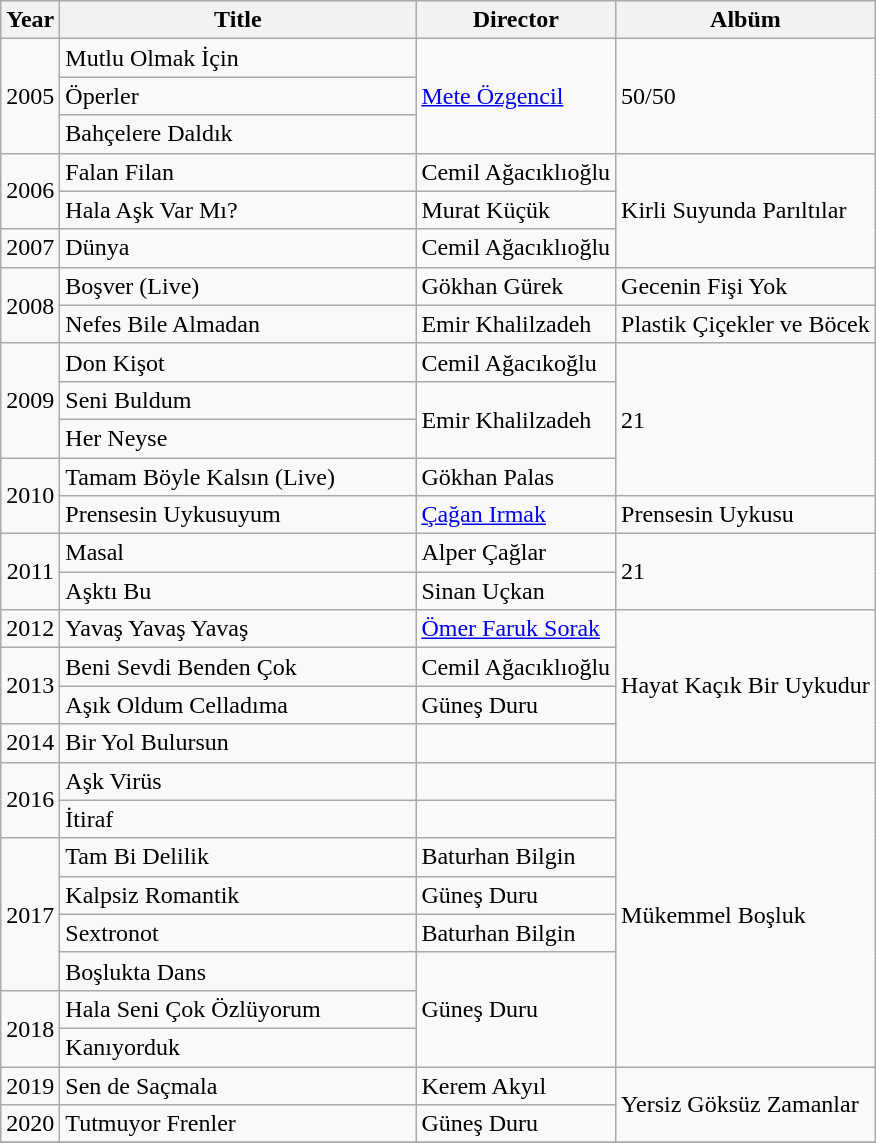<table class="wikitable">
<tr>
<th align="center">Year</th>
<th align="center" width="230">Title</th>
<th align="center">Director</th>
<th align="center">Albüm</th>
</tr>
<tr>
<td align="center" rowspan=3>2005</td>
<td>Mutlu Olmak İçin</td>
<td rowspan=3><a href='#'>Mete Özgencil</a></td>
<td rowspan=3>50/50</td>
</tr>
<tr>
<td>Öperler</td>
</tr>
<tr>
<td>Bahçelere Daldık</td>
</tr>
<tr>
<td align="center" rowspan=2>2006</td>
<td>Falan Filan</td>
<td>Cemil Ağacıklıoğlu</td>
<td rowspan=3>Kirli Suyunda Parıltılar</td>
</tr>
<tr>
<td>Hala Aşk Var Mı?</td>
<td>Murat Küçük</td>
</tr>
<tr>
<td align="center" rowspan=1>2007</td>
<td>Dünya</td>
<td>Cemil Ağacıklıoğlu</td>
</tr>
<tr>
<td align="center" rowspan=2>2008</td>
<td>Boşver (Live)</td>
<td>Gökhan Gürek</td>
<td>Gecenin Fişi Yok</td>
</tr>
<tr>
<td>Nefes Bile Almadan</td>
<td>Emir Khalilzadeh</td>
<td>Plastik Çiçekler ve Böcek</td>
</tr>
<tr>
<td align="center" rowspan=3>2009</td>
<td>Don Kişot</td>
<td>Cemil Ağacıkoğlu</td>
<td rowspan=4>21</td>
</tr>
<tr>
<td>Seni Buldum</td>
<td rowspan=2>Emir Khalilzadeh</td>
</tr>
<tr>
<td>Her Neyse</td>
</tr>
<tr>
<td align="center" rowspan=2>2010</td>
<td>Tamam Böyle Kalsın (Live)</td>
<td>Gökhan Palas</td>
</tr>
<tr>
<td>Prensesin Uykusuyum</td>
<td><a href='#'>Çağan Irmak</a></td>
<td>Prensesin Uykusu</td>
</tr>
<tr>
<td align="center" rowspan=2>2011</td>
<td>Masal</td>
<td>Alper Çağlar</td>
<td rowspan=2>21</td>
</tr>
<tr>
<td>Aşktı Bu</td>
<td>Sinan Uçkan</td>
</tr>
<tr>
<td align="center" rowspan=1>2012</td>
<td>Yavaş Yavaş Yavaş</td>
<td><a href='#'>Ömer Faruk Sorak</a></td>
<td rowspan=4>Hayat Kaçık Bir Uykudur</td>
</tr>
<tr>
<td align="center" rowspan=2>2013</td>
<td>Beni Sevdi Benden Çok</td>
<td>Cemil Ağacıklıoğlu</td>
</tr>
<tr>
<td>Aşık Oldum Celladıma</td>
<td>Güneş Duru</td>
</tr>
<tr>
<td>2014</td>
<td>Bir Yol Bulursun</td>
<td></td>
</tr>
<tr>
<td rowspan=2>2016</td>
<td>Aşk Virüs</td>
<td></td>
<td rowspan=8>Mükemmel Boşluk</td>
</tr>
<tr>
<td>İtiraf</td>
<td></td>
</tr>
<tr>
<td rowspan=4>2017</td>
<td>Tam Bi Delilik</td>
<td>Baturhan Bilgin</td>
</tr>
<tr>
<td>Kalpsiz Romantik</td>
<td>Güneş Duru</td>
</tr>
<tr>
<td>Sextronot</td>
<td>Baturhan Bilgin</td>
</tr>
<tr>
<td>Boşlukta Dans</td>
<td rowspan=3>Güneş Duru</td>
</tr>
<tr>
<td rowspan=2>2018</td>
<td>Hala Seni Çok Özlüyorum</td>
</tr>
<tr>
<td>Kanıyorduk</td>
</tr>
<tr>
<td>2019</td>
<td>Sen de Saçmala</td>
<td>Kerem Akyıl</td>
<td rowspan=2>Yersiz Göksüz Zamanlar</td>
</tr>
<tr>
<td>2020</td>
<td>Tutmuyor Frenler</td>
<td>Güneş Duru</td>
</tr>
<tr>
</tr>
</table>
